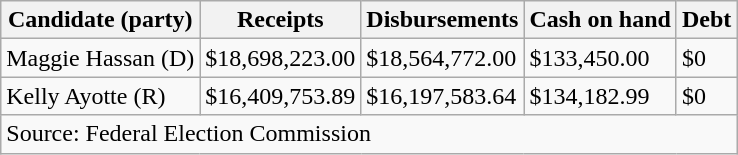<table class="wikitable sortable">
<tr>
<th>Candidate (party)</th>
<th>Receipts</th>
<th>Disbursements</th>
<th>Cash on hand</th>
<th>Debt</th>
</tr>
<tr>
<td>Maggie Hassan (D)</td>
<td>$18,698,223.00</td>
<td>$18,564,772.00</td>
<td>$133,450.00</td>
<td>$0</td>
</tr>
<tr>
<td>Kelly Ayotte (R)</td>
<td>$16,409,753.89</td>
<td>$16,197,583.64</td>
<td>$134,182.99</td>
<td>$0</td>
</tr>
<tr>
<td colspan=5>Source: Federal Election Commission</td>
</tr>
</table>
